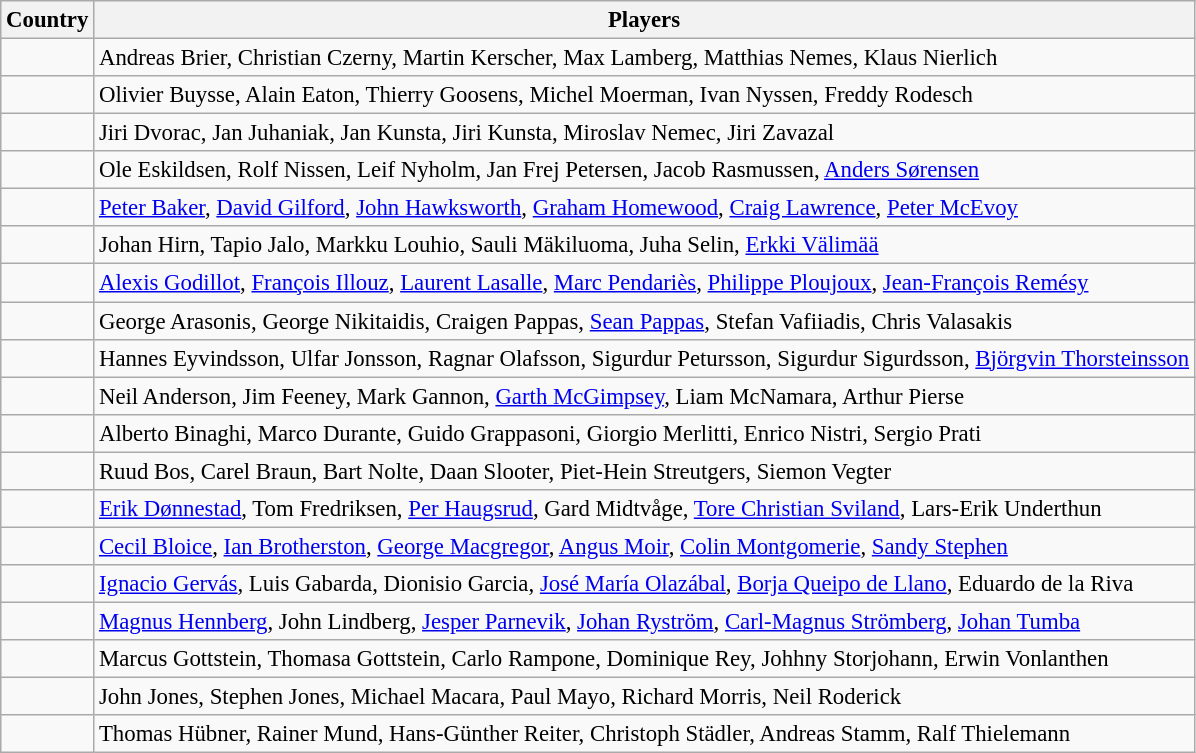<table class="wikitable" style="font-size:95%;">
<tr>
<th>Country</th>
<th>Players</th>
</tr>
<tr>
<td></td>
<td>Andreas Brier, Christian Czerny, Martin Kerscher, Max Lamberg, Matthias Nemes, Klaus Nierlich</td>
</tr>
<tr>
<td></td>
<td>Olivier Buysse, Alain Eaton, Thierry Goosens, Michel Moerman, Ivan Nyssen, Freddy Rodesch</td>
</tr>
<tr>
<td></td>
<td>Jiri Dvorac, Jan Juhaniak, Jan Kunsta, Jiri Kunsta, Miroslav Nemec, Jiri Zavazal</td>
</tr>
<tr>
<td></td>
<td>Ole Eskildsen, Rolf Nissen, Leif Nyholm, Jan Frej Petersen, Jacob Rasmussen, <a href='#'>Anders Sørensen</a></td>
</tr>
<tr>
<td></td>
<td><a href='#'>Peter Baker</a>, <a href='#'>David Gilford</a>, <a href='#'>John Hawksworth</a>, <a href='#'>Graham Homewood</a>, <a href='#'>Craig Lawrence</a>, <a href='#'>Peter McEvoy</a></td>
</tr>
<tr>
<td></td>
<td>Johan Hirn, Tapio Jalo, Markku Louhio, Sauli Mäkiluoma, Juha Selin, <a href='#'>Erkki Välimää</a></td>
</tr>
<tr>
<td></td>
<td><a href='#'>Alexis Godillot</a>, <a href='#'>François Illouz</a>, <a href='#'>Laurent Lasalle</a>, <a href='#'>Marc Pendariès</a>, <a href='#'>Philippe Ploujoux</a>, <a href='#'>Jean-François Remésy</a></td>
</tr>
<tr>
<td></td>
<td>George Arasonis, George Nikitaidis, Craigen Pappas, <a href='#'>Sean Pappas</a>, Stefan Vafiiadis, Chris Valasakis</td>
</tr>
<tr>
<td></td>
<td>Hannes Eyvindsson, Ulfar Jonsson, Ragnar Olafsson, Sigurdur Petursson, Sigurdur Sigurdsson, <a href='#'>Björgvin Thorsteinsson</a></td>
</tr>
<tr>
<td></td>
<td>Neil Anderson, Jim Feeney, Mark Gannon, <a href='#'>Garth McGimpsey</a>, Liam McNamara, Arthur Pierse</td>
</tr>
<tr>
<td></td>
<td>Alberto Binaghi, Marco Durante, Guido Grappasoni, Giorgio Merlitti, Enrico Nistri, Sergio Prati</td>
</tr>
<tr>
<td></td>
<td>Ruud Bos, Carel Braun, Bart Nolte, Daan Slooter, Piet-Hein Streutgers, Siemon Vegter</td>
</tr>
<tr>
<td></td>
<td><a href='#'>Erik Dønnestad</a>, Tom Fredriksen, <a href='#'>Per Haugsrud</a>, Gard Midtvåge, <a href='#'>Tore Christian Sviland</a>, Lars-Erik Underthun</td>
</tr>
<tr>
<td></td>
<td><a href='#'>Cecil Bloice</a>, <a href='#'>Ian Brotherston</a>, <a href='#'>George Macgregor</a>, <a href='#'>Angus Moir</a>, <a href='#'>Colin Montgomerie</a>, <a href='#'>Sandy Stephen</a></td>
</tr>
<tr>
<td></td>
<td><a href='#'>Ignacio Gervás</a>, Luis Gabarda, Dionisio Garcia, <a href='#'>José María Olazábal</a>, <a href='#'>Borja Queipo de Llano</a>, Eduardo de la Riva</td>
</tr>
<tr>
<td></td>
<td><a href='#'>Magnus Hennberg</a>, John Lindberg, <a href='#'>Jesper Parnevik</a>, <a href='#'>Johan Ryström</a>, <a href='#'>Carl-Magnus Strömberg</a>, <a href='#'>Johan Tumba</a></td>
</tr>
<tr>
<td></td>
<td>Marcus Gottstein, Thomasa Gottstein, Carlo Rampone, Dominique Rey, Johhny Storjohann, Erwin Vonlanthen</td>
</tr>
<tr>
<td></td>
<td>John Jones, Stephen Jones, Michael Macara, Paul Mayo, Richard Morris, Neil Roderick</td>
</tr>
<tr>
<td></td>
<td>Thomas Hübner, Rainer Mund, Hans-Günther Reiter, Christoph Städler, Andreas Stamm, Ralf Thielemann</td>
</tr>
</table>
